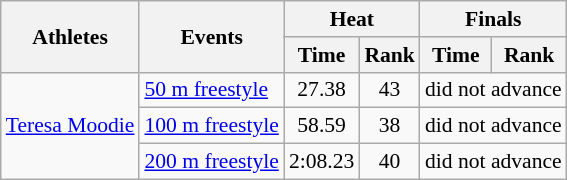<table class=wikitable style=font-size:90%>
<tr>
<th rowspan=2>Athletes</th>
<th rowspan=2>Events</th>
<th colspan=2>Heat</th>
<th colspan=2>Finals</th>
</tr>
<tr>
<th>Time</th>
<th>Rank</th>
<th>Time</th>
<th>Rank</th>
</tr>
<tr>
<td rowspan=3><a href='#'>Teresa Moodie</a></td>
<td><a href='#'>50 m freestyle</a></td>
<td align=center>27.38</td>
<td align=center>43</td>
<td align=center colspan=2>did not advance</td>
</tr>
<tr>
<td><a href='#'>100 m freestyle</a></td>
<td align=center>58.59</td>
<td align=center>38</td>
<td align=center colspan=2>did not advance</td>
</tr>
<tr>
<td><a href='#'>200 m freestyle</a></td>
<td align=center>2:08.23</td>
<td align=center>40</td>
<td align=center colspan=2>did not advance</td>
</tr>
</table>
